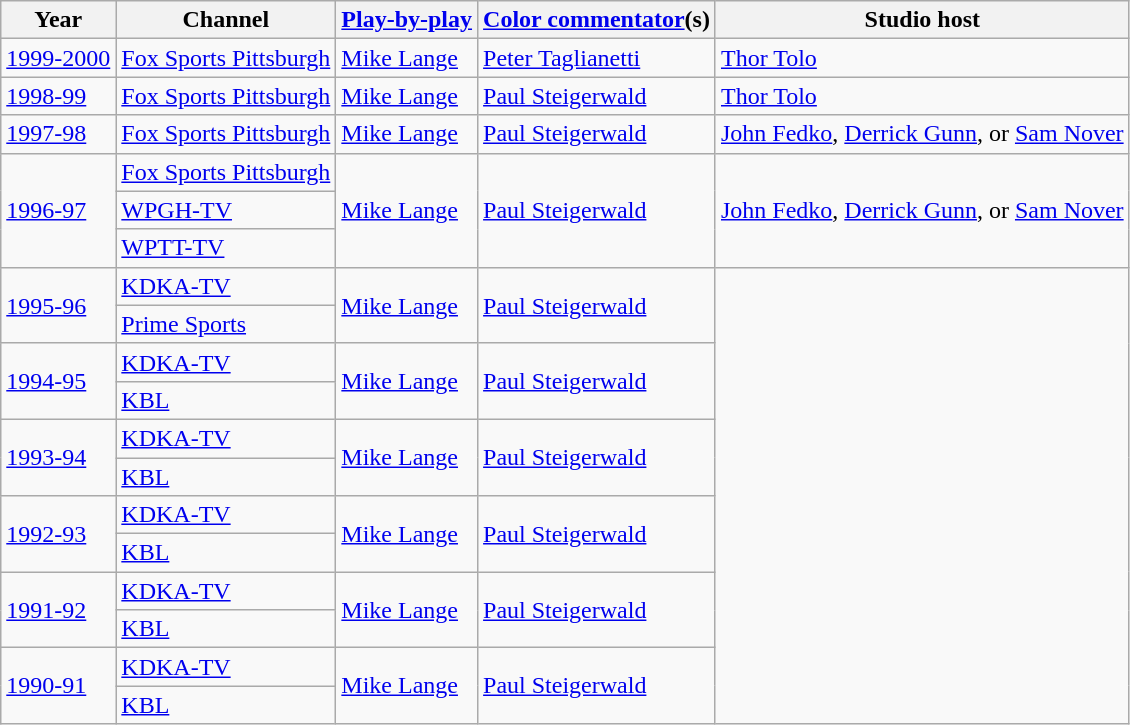<table class="wikitable">
<tr>
<th>Year</th>
<th>Channel</th>
<th><a href='#'>Play-by-play</a></th>
<th><a href='#'>Color commentator</a>(s)</th>
<th>Studio host</th>
</tr>
<tr>
<td><a href='#'>1999-2000</a></td>
<td><a href='#'>Fox Sports Pittsburgh</a></td>
<td><a href='#'>Mike Lange</a></td>
<td><a href='#'>Peter Taglianetti</a></td>
<td><a href='#'>Thor Tolo</a></td>
</tr>
<tr>
<td><a href='#'>1998-99</a></td>
<td><a href='#'>Fox Sports Pittsburgh</a></td>
<td><a href='#'>Mike Lange</a></td>
<td><a href='#'>Paul Steigerwald</a></td>
<td><a href='#'>Thor Tolo</a></td>
</tr>
<tr>
<td><a href='#'>1997-98</a></td>
<td><a href='#'>Fox Sports Pittsburgh</a></td>
<td><a href='#'>Mike Lange</a></td>
<td><a href='#'>Paul Steigerwald</a></td>
<td><a href='#'>John Fedko</a>, <a href='#'>Derrick Gunn</a>, or <a href='#'>Sam Nover</a></td>
</tr>
<tr>
<td rowspan="3"><a href='#'>1996-97</a></td>
<td><a href='#'>Fox Sports Pittsburgh</a></td>
<td rowspan="3"><a href='#'>Mike Lange</a></td>
<td rowspan="3"><a href='#'>Paul Steigerwald</a></td>
<td rowspan="3"><a href='#'>John Fedko</a>, <a href='#'>Derrick Gunn</a>, or <a href='#'>Sam Nover</a></td>
</tr>
<tr>
<td><a href='#'>WPGH-TV</a></td>
</tr>
<tr>
<td><a href='#'>WPTT-TV</a></td>
</tr>
<tr>
<td rowspan="2"><a href='#'>1995-96</a></td>
<td><a href='#'>KDKA-TV</a></td>
<td rowspan="2"><a href='#'>Mike Lange</a></td>
<td rowspan="2"><a href='#'>Paul Steigerwald</a></td>
</tr>
<tr>
<td><a href='#'>Prime Sports</a></td>
</tr>
<tr>
<td rowspan="2"><a href='#'>1994-95</a></td>
<td><a href='#'>KDKA-TV</a></td>
<td rowspan="2"><a href='#'>Mike Lange</a></td>
<td rowspan="2"><a href='#'>Paul Steigerwald</a></td>
</tr>
<tr>
<td><a href='#'>KBL</a></td>
</tr>
<tr>
<td rowspan="2"><a href='#'>1993-94</a></td>
<td><a href='#'>KDKA-TV</a></td>
<td rowspan="2"><a href='#'>Mike Lange</a></td>
<td rowspan="2"><a href='#'>Paul Steigerwald</a></td>
</tr>
<tr>
<td><a href='#'>KBL</a></td>
</tr>
<tr>
<td rowspan="2"><a href='#'>1992-93</a></td>
<td><a href='#'>KDKA-TV</a></td>
<td rowspan="2"><a href='#'>Mike Lange</a></td>
<td rowspan="2"><a href='#'>Paul Steigerwald</a></td>
</tr>
<tr>
<td><a href='#'>KBL</a></td>
</tr>
<tr>
<td rowspan="2"><a href='#'>1991-92</a></td>
<td><a href='#'>KDKA-TV</a></td>
<td rowspan="2"><a href='#'>Mike Lange</a></td>
<td rowspan="2"><a href='#'>Paul Steigerwald</a></td>
</tr>
<tr>
<td><a href='#'>KBL</a></td>
</tr>
<tr>
<td rowspan="2"><a href='#'>1990-91</a></td>
<td><a href='#'>KDKA-TV</a></td>
<td rowspan="2"><a href='#'>Mike Lange</a></td>
<td rowspan="2"><a href='#'>Paul Steigerwald</a></td>
</tr>
<tr>
<td><a href='#'>KBL</a></td>
</tr>
</table>
